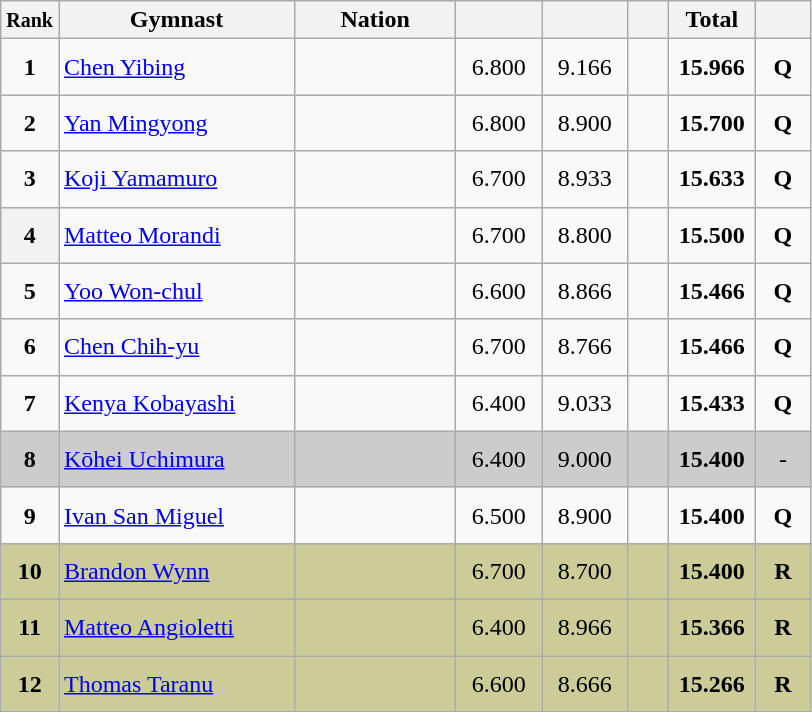<table class="wikitable sortable" style="text-align:center;">
<tr>
<th scope="col"  style="width:15px;"><small>Rank</small></th>
<th scope="col"  style="width:150px;">Gymnast</th>
<th scope="col"  style="width:100px;">Nation</th>
<th scope="col"  style="width:50px;"><small></small></th>
<th scope="col"  style="width:50px;"><small></small></th>
<th scope="col"  style="width:20px;"><small></small></th>
<th scope="col"  style="width:50px;">Total</th>
<th scope="col"  style="width:30px;"><small></small></th>
</tr>
<tr>
<td scope=row style="text-align:center"><strong>1</strong></td>
<td style="height:30px; text-align:left;"><a href='#'>Chen Yibing</a></td>
<td style="text-align:left;"><small></small></td>
<td>6.800</td>
<td>9.166</td>
<td></td>
<td><strong>15.966</strong></td>
<td><strong>Q</strong></td>
</tr>
<tr>
<td scope=row style="text-align:center"><strong>2</strong></td>
<td style="height:30px; text-align:left;"><a href='#'>Yan Mingyong</a></td>
<td style="text-align:left;"><small></small></td>
<td>6.800</td>
<td>8.900</td>
<td></td>
<td><strong>15.700</strong></td>
<td><strong>Q</strong></td>
</tr>
<tr>
<td scope=row style="text-align:center"><strong>3</strong></td>
<td style="height:30px; text-align:left;"><a href='#'>Koji Yamamuro</a></td>
<td style="text-align:left;"><small></small></td>
<td>6.700</td>
<td>8.933</td>
<td></td>
<td><strong>15.633</strong></td>
<td><strong>Q</strong></td>
</tr>
<tr>
<th scope=row style="text-align:center"><strong>4</strong></th>
<td style="height:30px; text-align:left;"><a href='#'>Matteo Morandi</a></td>
<td style="text-align:left;"><small></small></td>
<td>6.700</td>
<td>8.800</td>
<td></td>
<td><strong>15.500</strong></td>
<td><strong>Q</strong></td>
</tr>
<tr>
<td scope=row style="text-align:center"><strong>5</strong></td>
<td style="height:30px; text-align:left;"><a href='#'>Yoo Won-chul</a></td>
<td style="text-align:left;"><small></small></td>
<td>6.600</td>
<td>8.866</td>
<td></td>
<td><strong>15.466</strong></td>
<td><strong>Q</strong></td>
</tr>
<tr>
<td scope=row style="text-align:center"><strong>6</strong></td>
<td style="height:30px; text-align:left;"><a href='#'>Chen Chih-yu</a></td>
<td style="text-align:left;"><small></small></td>
<td>6.700</td>
<td>8.766</td>
<td></td>
<td><strong>15.466</strong></td>
<td><strong>Q</strong></td>
</tr>
<tr>
<td scope=row style="text-align:center"><strong>7</strong></td>
<td style="height:30px; text-align:left;"><a href='#'>Kenya Kobayashi</a></td>
<td style="text-align:left;"><small></small></td>
<td>6.400</td>
<td>9.033</td>
<td></td>
<td><strong>15.433</strong></td>
<td><strong>Q</strong></td>
</tr>
<tr style="background:#CCCCCC;">
<td scope=row style="text-align:center"><strong>8</strong></td>
<td style="height:30px; text-align:left;"><a href='#'>Kōhei Uchimura</a></td>
<td style="text-align:left;"><small></small></td>
<td>6.400</td>
<td>9.000</td>
<td></td>
<td><strong>15.400</strong></td>
<td>-</td>
</tr>
<tr>
<td scope=row style="text-align:center"><strong>9</strong></td>
<td style="height:30px; text-align:left;"><a href='#'>Ivan San Miguel</a></td>
<td style="text-align:left;"><small></small></td>
<td>6.500</td>
<td>8.900</td>
<td></td>
<td><strong>15.400</strong></td>
<td><strong>Q</strong></td>
</tr>
<tr style="background:#CCCC99;">
<td scope=row style="text-align:center"><strong>10</strong></td>
<td style="height:30px; text-align:left;"><a href='#'>Brandon Wynn</a></td>
<td style="text-align:left;"><small></small></td>
<td>6.700</td>
<td>8.700</td>
<td></td>
<td><strong>15.400</strong></td>
<td><strong>R</strong></td>
</tr>
<tr style="background:#CCCC99;">
<td scope=row style="text-align:center"><strong>11</strong></td>
<td style="height:30px; text-align:left;"><a href='#'>Matteo Angioletti</a></td>
<td style="text-align:left;"><small></small></td>
<td>6.400</td>
<td>8.966</td>
<td></td>
<td><strong>15.366</strong></td>
<td><strong>R</strong></td>
</tr>
<tr style="background:#CCCC99;">
<td scope=row style="text-align:center"><strong>12</strong></td>
<td style="height:30px; text-align:left;"><a href='#'>Thomas Taranu</a></td>
<td style="text-align:left;"><small></small></td>
<td>6.600</td>
<td>8.666</td>
<td></td>
<td><strong>15.266</strong></td>
<td><strong>R</strong></td>
</tr>
</table>
